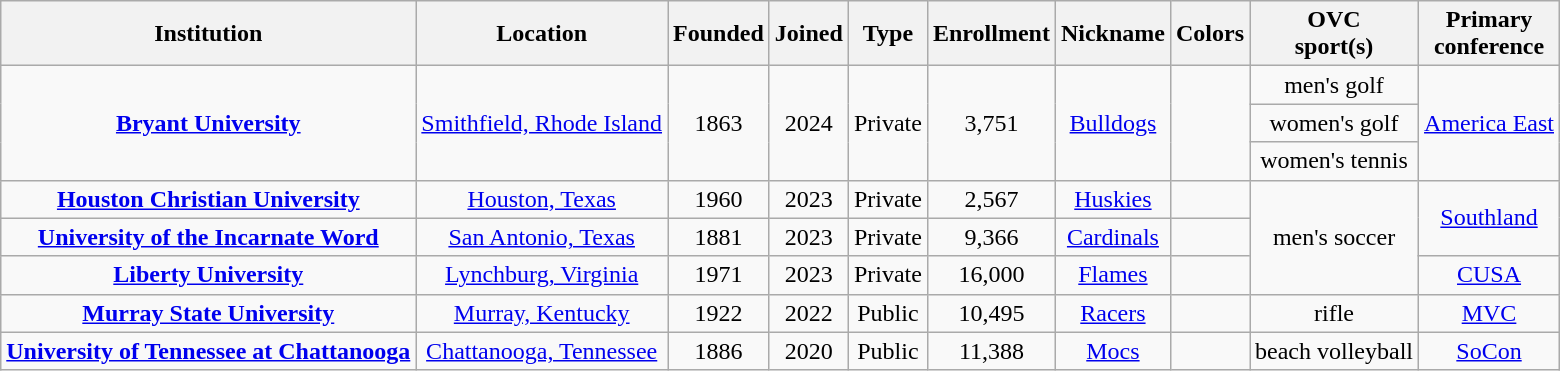<table class="wikitable sortable" style="text-align:center">
<tr>
<th>Institution</th>
<th>Location</th>
<th>Founded</th>
<th>Joined</th>
<th>Type</th>
<th>Enrollment</th>
<th>Nickname</th>
<th class="unsortable">Colors</th>
<th>OVC<br>sport(s)</th>
<th>Primary<br>conference</th>
</tr>
<tr>
<td rowspan=3><strong><a href='#'>Bryant University</a></strong></td>
<td rowspan=3><a href='#'>Smithfield, Rhode Island</a></td>
<td rowspan=3>1863</td>
<td rowspan=3>2024</td>
<td rowspan=3>Private</td>
<td rowspan=3>3,751</td>
<td rowspan=3><a href='#'>Bulldogs</a></td>
<td rowspan=3></td>
<td>men's golf</td>
<td rowspan=3><a href='#'>America East</a></td>
</tr>
<tr>
<td>women's golf</td>
</tr>
<tr>
<td>women's tennis</td>
</tr>
<tr>
<td><strong><a href='#'>Houston Christian University</a></strong></td>
<td><a href='#'>Houston, Texas</a></td>
<td>1960</td>
<td>2023</td>
<td>Private</td>
<td>2,567</td>
<td><a href='#'>Huskies</a></td>
<td></td>
<td rowspan=3>men's soccer</td>
<td rowspan=2><a href='#'>Southland</a></td>
</tr>
<tr>
<td><strong><a href='#'>University of the Incarnate Word</a></strong></td>
<td><a href='#'>San Antonio, Texas</a></td>
<td>1881</td>
<td>2023</td>
<td>Private</td>
<td>9,366</td>
<td><a href='#'>Cardinals</a></td>
<td></td>
</tr>
<tr>
<td><strong><a href='#'>Liberty University</a></strong></td>
<td><a href='#'>Lynchburg, Virginia</a></td>
<td>1971</td>
<td>2023</td>
<td>Private</td>
<td>16,000</td>
<td><a href='#'>Flames</a></td>
<td></td>
<td><a href='#'>CUSA</a></td>
</tr>
<tr>
<td><strong><a href='#'>Murray State University</a></strong></td>
<td><a href='#'>Murray, Kentucky</a></td>
<td>1922</td>
<td>2022</td>
<td>Public</td>
<td>10,495</td>
<td><a href='#'>Racers</a></td>
<td></td>
<td>rifle</td>
<td><a href='#'>MVC</a></td>
</tr>
<tr>
<td><strong><a href='#'>University of Tennessee at Chattanooga</a></strong></td>
<td><a href='#'>Chattanooga, Tennessee</a></td>
<td>1886</td>
<td>2020</td>
<td>Public</td>
<td>11,388</td>
<td><a href='#'>Mocs</a></td>
<td></td>
<td>beach volleyball</td>
<td><a href='#'>SoCon</a></td>
</tr>
</table>
